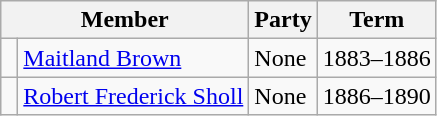<table class="wikitable">
<tr>
<th colspan="2">Member</th>
<th>Party</th>
<th>Term</th>
</tr>
<tr>
<td> </td>
<td><a href='#'>Maitland Brown</a></td>
<td>None</td>
<td>1883–1886</td>
</tr>
<tr>
<td> </td>
<td><a href='#'>Robert Frederick Sholl</a></td>
<td>None</td>
<td>1886–1890</td>
</tr>
</table>
